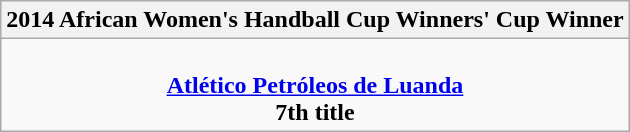<table class=wikitable style="text-align:center; margin:auto">
<tr>
<th>2014 African Women's Handball Cup Winners' Cup Winner</th>
</tr>
<tr>
<td><br><strong><a href='#'>Atlético Petróleos de Luanda</a></strong><br><strong>7th title</strong></td>
</tr>
</table>
